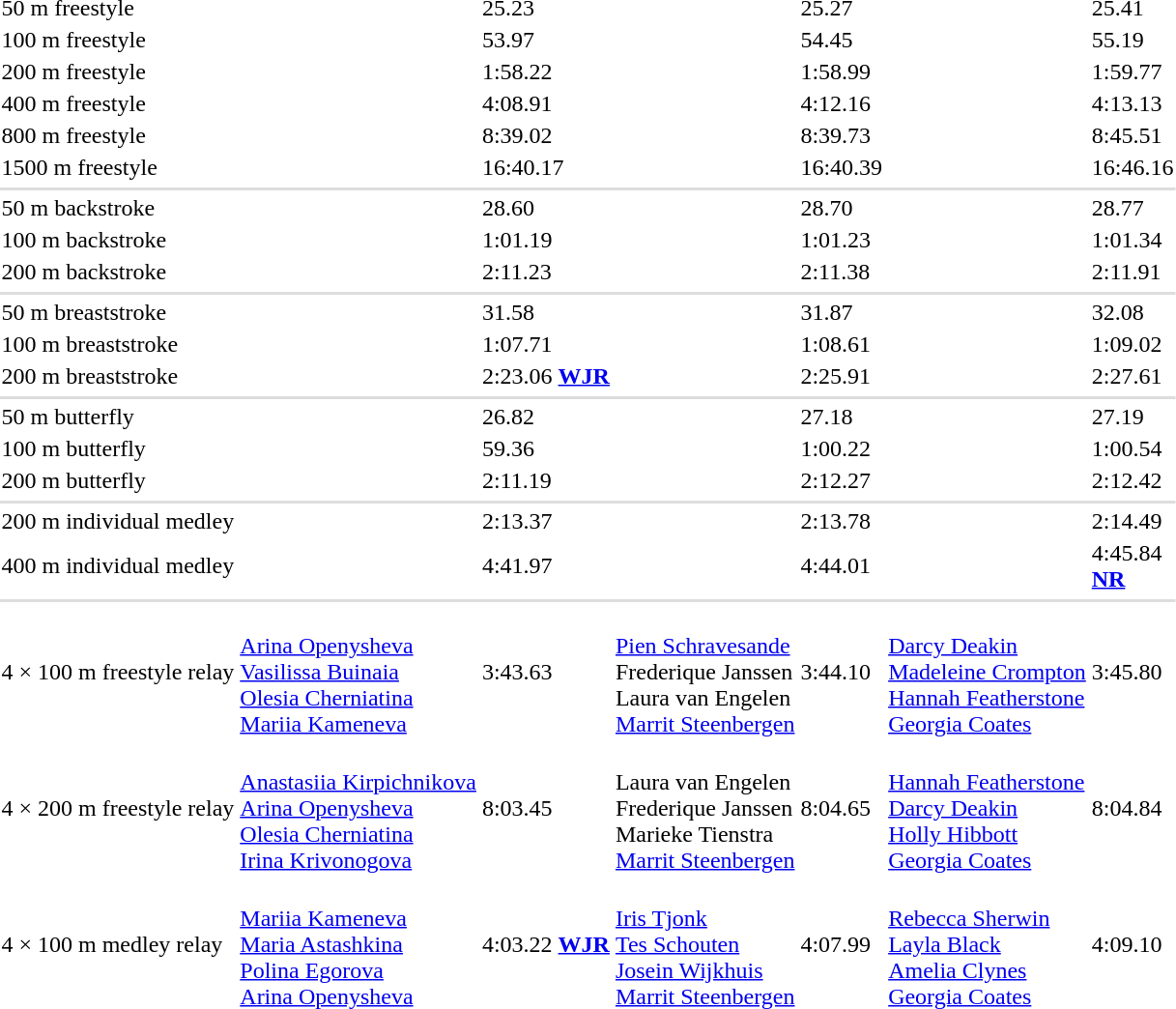<table>
<tr>
<td>50 m freestyle<br></td>
<td></td>
<td>25.23</td>
<td></td>
<td>25.27</td>
<td></td>
<td>25.41</td>
</tr>
<tr>
<td>100 m freestyle<br></td>
<td></td>
<td>53.97</td>
<td></td>
<td>54.45</td>
<td></td>
<td>55.19</td>
</tr>
<tr>
<td>200 m freestyle<br></td>
<td></td>
<td>1:58.22</td>
<td></td>
<td>1:58.99</td>
<td></td>
<td>1:59.77</td>
</tr>
<tr>
<td>400 m freestyle<br></td>
<td></td>
<td>4:08.91</td>
<td></td>
<td>4:12.16</td>
<td></td>
<td>4:13.13</td>
</tr>
<tr>
<td>800 m freestyle<br></td>
<td></td>
<td>8:39.02</td>
<td></td>
<td>8:39.73</td>
<td></td>
<td>8:45.51</td>
</tr>
<tr>
<td>1500 m freestyle<br></td>
<td></td>
<td>16:40.17</td>
<td></td>
<td>16:40.39</td>
<td></td>
<td>16:46.16</td>
</tr>
<tr>
</tr>
<tr bgcolor=#ddd>
<td colspan=7></td>
</tr>
<tr>
<td>50 m backstroke<br></td>
<td></td>
<td>28.60</td>
<td></td>
<td>28.70</td>
<td></td>
<td>28.77</td>
</tr>
<tr>
<td>100 m backstroke<br></td>
<td></td>
<td>1:01.19</td>
<td></td>
<td>1:01.23</td>
<td></td>
<td>1:01.34</td>
</tr>
<tr>
<td>200 m backstroke<br></td>
<td></td>
<td>2:11.23</td>
<td></td>
<td>2:11.38</td>
<td></td>
<td>2:11.91</td>
</tr>
<tr>
</tr>
<tr bgcolor=#ddd>
<td colspan=7></td>
</tr>
<tr>
<td>50 m breaststroke<br></td>
<td></td>
<td>31.58</td>
<td></td>
<td>31.87</td>
<td></td>
<td>32.08</td>
</tr>
<tr>
<td>100 m breaststroke<br></td>
<td></td>
<td>1:07.71</td>
<td></td>
<td>1:08.61</td>
<td></td>
<td>1:09.02</td>
</tr>
<tr>
<td>200 m breaststroke<br></td>
<td></td>
<td>2:23.06 <strong><a href='#'>WJR</a></strong></td>
<td></td>
<td>2:25.91</td>
<td></td>
<td>2:27.61</td>
</tr>
<tr>
</tr>
<tr bgcolor=#ddd>
<td colspan=7></td>
</tr>
<tr>
<td>50 m butterfly<br></td>
<td></td>
<td>26.82</td>
<td></td>
<td>27.18</td>
<td></td>
<td>27.19</td>
</tr>
<tr>
<td>100 m butterfly<br></td>
<td></td>
<td>59.36</td>
<td></td>
<td>1:00.22</td>
<td> <br> </td>
<td>1:00.54</td>
</tr>
<tr>
<td>200 m butterfly<br></td>
<td></td>
<td>2:11.19</td>
<td></td>
<td>2:12.27</td>
<td></td>
<td>2:12.42</td>
</tr>
<tr>
</tr>
<tr bgcolor=#ddd>
<td colspan=7></td>
</tr>
<tr>
<td>200 m individual medley<br></td>
<td></td>
<td>2:13.37</td>
<td></td>
<td>2:13.78</td>
<td></td>
<td>2:14.49</td>
</tr>
<tr>
<td>400 m individual medley<br></td>
<td></td>
<td>4:41.97</td>
<td></td>
<td>4:44.01</td>
<td></td>
<td>4:45.84<br><strong><a href='#'>NR</a></strong></td>
</tr>
<tr>
</tr>
<tr bgcolor=#ddd>
<td colspan=7></td>
</tr>
<tr>
<td>4 × 100 m freestyle relay<br></td>
<td valign=top><br><a href='#'>Arina Openysheva</a> <br><a href='#'>Vasilissa Buinaia</a> <br><a href='#'>Olesia Cherniatina</a> <br><a href='#'>Mariia Kameneva</a></td>
<td>3:43.63</td>
<td valign=top><br><a href='#'>Pien Schravesande</a> <br>Frederique Janssen <br>Laura van Engelen<br><a href='#'>Marrit Steenbergen</a></td>
<td>3:44.10</td>
<td valign=top><br><a href='#'>Darcy Deakin</a> <br><a href='#'>Madeleine Crompton</a> <br><a href='#'>Hannah Featherstone</a> <br><a href='#'>Georgia Coates</a></td>
<td>3:45.80</td>
</tr>
<tr>
<td>4 × 200 m freestyle relay<br></td>
<td valign=top><br><a href='#'>Anastasiia Kirpichnikova</a> <br><a href='#'>Arina Openysheva</a> <br><a href='#'>Olesia Cherniatina</a> <br><a href='#'>Irina Krivonogova</a></td>
<td>8:03.45</td>
<td valign=top><br>Laura van Engelen <br>Frederique Janssen <br>Marieke Tienstra<br><a href='#'>Marrit Steenbergen</a></td>
<td>8:04.65</td>
<td valign=top><br><a href='#'>Hannah Featherstone</a> <br><a href='#'>Darcy Deakin</a> <br><a href='#'>Holly Hibbott</a> <br><a href='#'>Georgia Coates</a></td>
<td>8:04.84</td>
</tr>
<tr>
<td>4 × 100 m medley relay<br></td>
<td valign=top><br><a href='#'>Mariia Kameneva</a> <br><a href='#'>Maria Astashkina</a> <br><a href='#'>Polina Egorova</a> <br><a href='#'>Arina Openysheva</a></td>
<td>4:03.22 <strong><a href='#'>WJR</a></strong></td>
<td valign=top><br><a href='#'>Iris Tjonk</a> <br><a href='#'>Tes Schouten</a> <br><a href='#'>Josein Wijkhuis</a><br><a href='#'>Marrit Steenbergen</a></td>
<td>4:07.99</td>
<td valign=top><br><a href='#'>Rebecca Sherwin</a> <br><a href='#'>Layla Black</a> <br><a href='#'>Amelia Clynes</a> <br><a href='#'>Georgia Coates</a></td>
<td>4:09.10</td>
</tr>
<tr>
</tr>
</table>
